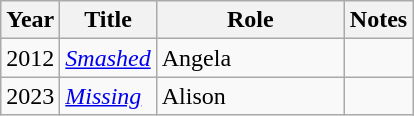<table class="wikitable sortable">
<tr>
<th>Year</th>
<th>Title</th>
<th width=118>Role</th>
<th>Notes</th>
</tr>
<tr>
<td>2012</td>
<td><em><a href='#'>Smashed</a></em></td>
<td>Angela</td>
<td></td>
</tr>
<tr>
<td>2023</td>
<td><em><a href='#'>Missing</a></em></td>
<td>Alison</td>
<td></td>
</tr>
</table>
